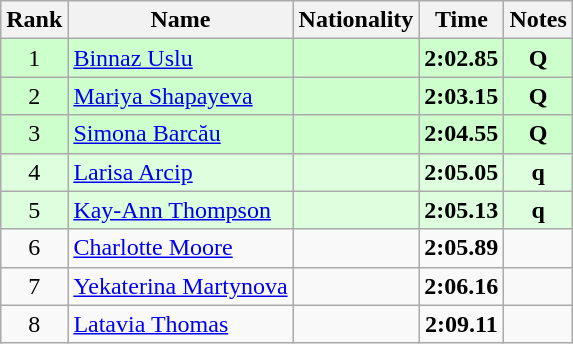<table class="wikitable sortable" style="text-align:center">
<tr>
<th>Rank</th>
<th>Name</th>
<th>Nationality</th>
<th>Time</th>
<th>Notes</th>
</tr>
<tr bgcolor=ccffcc>
<td>1</td>
<td align=left><a href='#'>Binnaz Uslu</a></td>
<td align=left></td>
<td><strong>2:02.85</strong></td>
<td><strong>Q</strong></td>
</tr>
<tr bgcolor=ccffcc>
<td>2</td>
<td align=left><a href='#'>Mariya Shapayeva</a></td>
<td align=left></td>
<td><strong>2:03.15</strong></td>
<td><strong>Q</strong></td>
</tr>
<tr bgcolor=ccffcc>
<td>3</td>
<td align=left><a href='#'>Simona Barcău</a></td>
<td align=left></td>
<td><strong>2:04.55</strong></td>
<td><strong>Q</strong></td>
</tr>
<tr bgcolor=ddffdd>
<td>4</td>
<td align=left><a href='#'>Larisa Arcip</a></td>
<td align=left></td>
<td><strong>2:05.05</strong></td>
<td><strong>q</strong></td>
</tr>
<tr bgcolor=ddffdd>
<td>5</td>
<td align=left><a href='#'>Kay-Ann Thompson</a></td>
<td align=left></td>
<td><strong>2:05.13</strong></td>
<td><strong>q</strong></td>
</tr>
<tr>
<td>6</td>
<td align=left><a href='#'>Charlotte Moore</a></td>
<td align=left></td>
<td><strong>2:05.89</strong></td>
<td></td>
</tr>
<tr>
<td>7</td>
<td align=left><a href='#'>Yekaterina Martynova</a></td>
<td align=left></td>
<td><strong>2:06.16</strong></td>
<td></td>
</tr>
<tr>
<td>8</td>
<td align=left><a href='#'>Latavia Thomas</a></td>
<td align=left></td>
<td><strong>2:09.11</strong></td>
<td></td>
</tr>
</table>
